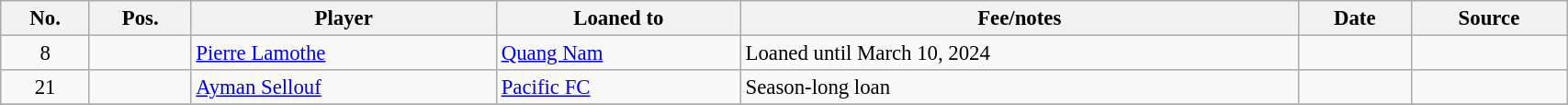<table class="wikitable sortable" style="width:90%; text-align:center; font-size:95%; text-align:left;">
<tr>
<th>No.</th>
<th>Pos.</th>
<th>Player</th>
<th>Loaned to</th>
<th>Fee/notes</th>
<th>Date</th>
<th>Source</th>
</tr>
<tr>
<td align=center>8</td>
<td align=center></td>
<td align=Lamothe, Pierre> <a href='#'>Pierre Lamothe</a></td>
<td> <a href='#'>Quang Nam</a></td>
<td>Loaned until March 10, 2024</td>
<td></td>
<td></td>
</tr>
<tr>
<td align=center>21</td>
<td align=center></td>
<td align=Sellouf, Ayman> <a href='#'>Ayman Sellouf</a></td>
<td> <a href='#'>Pacific FC</a></td>
<td>Season-long loan</td>
<td></td>
<td></td>
</tr>
<tr>
</tr>
</table>
